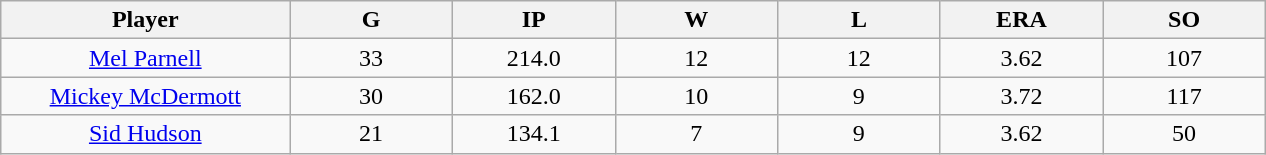<table class="wikitable sortable">
<tr>
<th bgcolor="#DDDDFF" width="16%">Player</th>
<th bgcolor="#DDDDFF" width="9%">G</th>
<th bgcolor="#DDDDFF" width="9%">IP</th>
<th bgcolor="#DDDDFF" width="9%">W</th>
<th bgcolor="#DDDDFF" width="9%">L</th>
<th bgcolor="#DDDDFF" width="9%">ERA</th>
<th bgcolor="#DDDDFF" width="9%">SO</th>
</tr>
<tr align="center">
<td><a href='#'>Mel Parnell</a></td>
<td>33</td>
<td>214.0</td>
<td>12</td>
<td>12</td>
<td>3.62</td>
<td>107</td>
</tr>
<tr align=center>
<td><a href='#'>Mickey McDermott</a></td>
<td>30</td>
<td>162.0</td>
<td>10</td>
<td>9</td>
<td>3.72</td>
<td>117</td>
</tr>
<tr align=center>
<td><a href='#'>Sid Hudson</a></td>
<td>21</td>
<td>134.1</td>
<td>7</td>
<td>9</td>
<td>3.62</td>
<td>50</td>
</tr>
</table>
